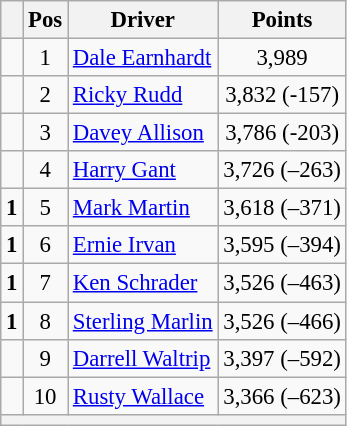<table class="wikitable" style="font-size: 95%;">
<tr>
<th></th>
<th>Pos</th>
<th>Driver</th>
<th>Points</th>
</tr>
<tr>
<td align="left"></td>
<td style="text-align:center;">1</td>
<td><a href='#'>Dale Earnhardt</a></td>
<td style="text-align:center;">3,989</td>
</tr>
<tr>
<td align="left"></td>
<td style="text-align:center;">2</td>
<td><a href='#'>Ricky Rudd</a></td>
<td style="text-align:center;">3,832 (-157)</td>
</tr>
<tr>
<td align="left"></td>
<td style="text-align:center;">3</td>
<td><a href='#'>Davey Allison</a></td>
<td style="text-align:center;">3,786 (-203)</td>
</tr>
<tr>
<td align="left"></td>
<td style="text-align:center;">4</td>
<td><a href='#'>Harry Gant</a></td>
<td style="text-align:center;">3,726 (–263)</td>
</tr>
<tr>
<td align="left">  <strong>1</strong></td>
<td style="text-align:center;">5</td>
<td><a href='#'>Mark Martin</a></td>
<td style="text-align:center;">3,618 (–371)</td>
</tr>
<tr>
<td align="left">  <strong>1</strong></td>
<td style="text-align:center;">6</td>
<td><a href='#'>Ernie Irvan</a></td>
<td style="text-align:center;">3,595 (–394)</td>
</tr>
<tr>
<td align="left">  <strong>1</strong></td>
<td style="text-align:center;">7</td>
<td><a href='#'>Ken Schrader</a></td>
<td style="text-align:center;">3,526 (–463)</td>
</tr>
<tr>
<td align="left">  <strong>1</strong></td>
<td style="text-align:center;">8</td>
<td><a href='#'>Sterling Marlin</a></td>
<td style="text-align:center;">3,526 (–466)</td>
</tr>
<tr>
<td align="left"></td>
<td style="text-align:center;">9</td>
<td><a href='#'>Darrell Waltrip</a></td>
<td style="text-align:center;">3,397 (–592)</td>
</tr>
<tr>
<td align="left"></td>
<td style="text-align:center;">10</td>
<td><a href='#'>Rusty Wallace</a></td>
<td style="text-align:center;">3,366 (–623)</td>
</tr>
<tr class="sortbottom">
<th colspan="9"></th>
</tr>
</table>
